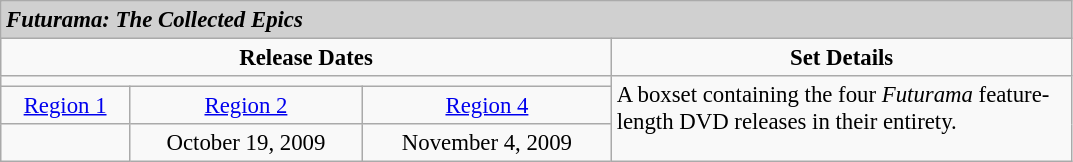<table class="wikitable" style="font-size:95%;">
<tr>
<td colspan="5" style="background-color: #d0d0d0;"><strong><em>Futurama: The Collected Epics</em></strong></td>
</tr>
<tr valign="top">
<td align="center" width="400" colspan="3"><strong>Release Dates</strong></td>
<td width="300" align="center"><strong>Set Details</strong></td>
</tr>
<tr valign="top">
<td colspan="3" align="left" width="400"></td>
<td rowspan="4" align="left" width="300">A boxset containing the four <em>Futurama</em> feature-length DVD releases in their entirety.</td>
</tr>
<tr>
<td align="center"><a href='#'>Region 1</a></td>
<td align="center"><a href='#'>Region 2</a></td>
<td align="center"><a href='#'>Region 4</a></td>
</tr>
<tr>
<td></td>
<td align="center">October 19, 2009</td>
<td align="center">November 4, 2009</td>
</tr>
</table>
